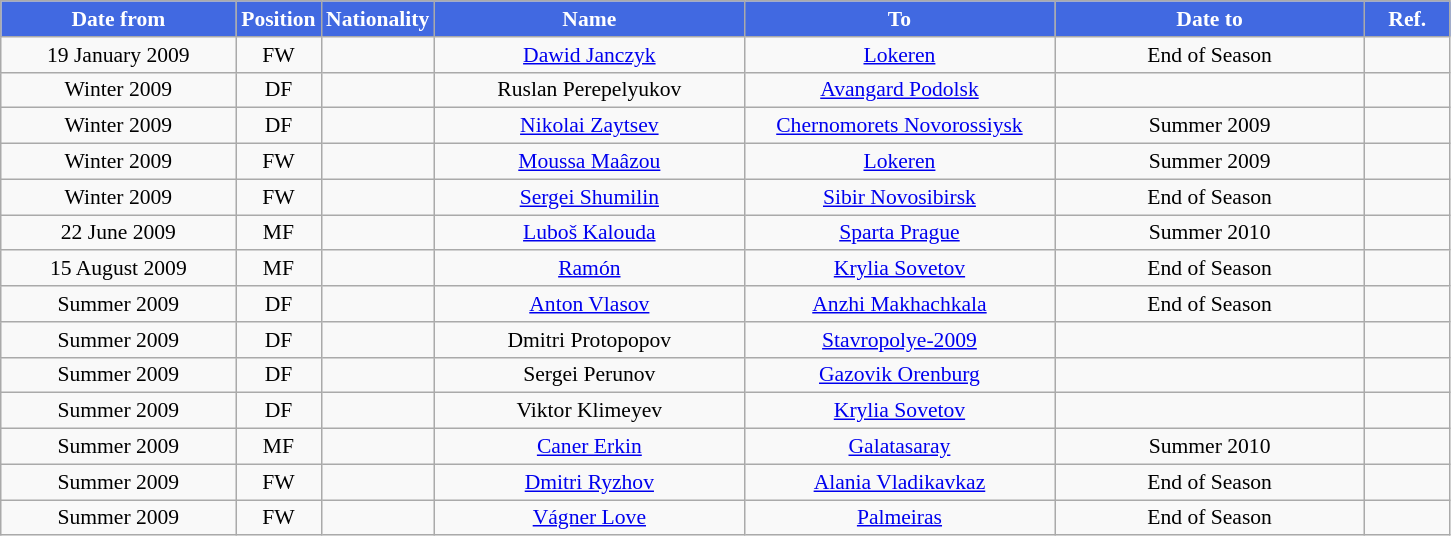<table class="wikitable" style="text-align:center; font-size:90%; ">
<tr>
<th style="background:#4169E1; color:white; width:150px;">Date from</th>
<th style="background:#4169E1; color:white; width:50px;">Position</th>
<th style="background:#4169E1; color:white; width:50px;">Nationality</th>
<th style="background:#4169E1; color:white; width:200px;">Name</th>
<th style="background:#4169E1; color:white; width:200px;">To</th>
<th style="background:#4169E1; color:white; width:200px;">Date to</th>
<th style="background:#4169E1; color:white; width:50px;">Ref.</th>
</tr>
<tr>
<td>19 January 2009</td>
<td>FW</td>
<td></td>
<td><a href='#'>Dawid Janczyk</a></td>
<td><a href='#'>Lokeren</a></td>
<td>End of Season</td>
<td></td>
</tr>
<tr>
<td>Winter 2009</td>
<td>DF</td>
<td></td>
<td>Ruslan Perepelyukov</td>
<td><a href='#'>Avangard Podolsk</a></td>
<td></td>
<td></td>
</tr>
<tr>
<td>Winter 2009</td>
<td>DF</td>
<td></td>
<td><a href='#'>Nikolai Zaytsev</a></td>
<td><a href='#'>Chernomorets Novorossiysk</a></td>
<td>Summer 2009</td>
<td></td>
</tr>
<tr>
<td>Winter 2009</td>
<td>FW</td>
<td></td>
<td><a href='#'>Moussa Maâzou</a></td>
<td><a href='#'>Lokeren</a></td>
<td>Summer 2009</td>
<td></td>
</tr>
<tr>
<td>Winter 2009</td>
<td>FW</td>
<td></td>
<td><a href='#'>Sergei Shumilin</a></td>
<td><a href='#'>Sibir Novosibirsk</a></td>
<td>End of Season</td>
<td></td>
</tr>
<tr>
<td>22 June 2009</td>
<td>MF</td>
<td></td>
<td><a href='#'>Luboš Kalouda</a></td>
<td><a href='#'>Sparta Prague</a></td>
<td>Summer 2010</td>
<td></td>
</tr>
<tr>
<td>15 August 2009</td>
<td>MF</td>
<td></td>
<td><a href='#'>Ramón</a></td>
<td><a href='#'>Krylia Sovetov</a></td>
<td>End of Season</td>
<td></td>
</tr>
<tr>
<td>Summer 2009</td>
<td>DF</td>
<td></td>
<td><a href='#'>Anton Vlasov</a></td>
<td><a href='#'>Anzhi Makhachkala</a></td>
<td>End of Season</td>
<td></td>
</tr>
<tr>
<td>Summer 2009</td>
<td>DF</td>
<td></td>
<td>Dmitri Protopopov</td>
<td><a href='#'>Stavropolye-2009</a></td>
<td></td>
<td></td>
</tr>
<tr>
<td>Summer 2009</td>
<td>DF</td>
<td></td>
<td>Sergei Perunov</td>
<td><a href='#'>Gazovik Orenburg</a></td>
<td></td>
<td></td>
</tr>
<tr>
<td>Summer 2009</td>
<td>DF</td>
<td></td>
<td>Viktor Klimeyev</td>
<td><a href='#'>Krylia Sovetov</a></td>
<td></td>
<td></td>
</tr>
<tr>
<td>Summer 2009</td>
<td>MF</td>
<td></td>
<td><a href='#'>Caner Erkin</a></td>
<td><a href='#'>Galatasaray</a></td>
<td>Summer 2010</td>
<td></td>
</tr>
<tr>
<td>Summer 2009</td>
<td>FW</td>
<td></td>
<td><a href='#'>Dmitri Ryzhov</a></td>
<td><a href='#'>Alania Vladikavkaz</a></td>
<td>End of Season</td>
<td></td>
</tr>
<tr>
<td>Summer 2009</td>
<td>FW</td>
<td></td>
<td><a href='#'>Vágner Love</a></td>
<td><a href='#'>Palmeiras</a></td>
<td>End of Season</td>
<td></td>
</tr>
</table>
